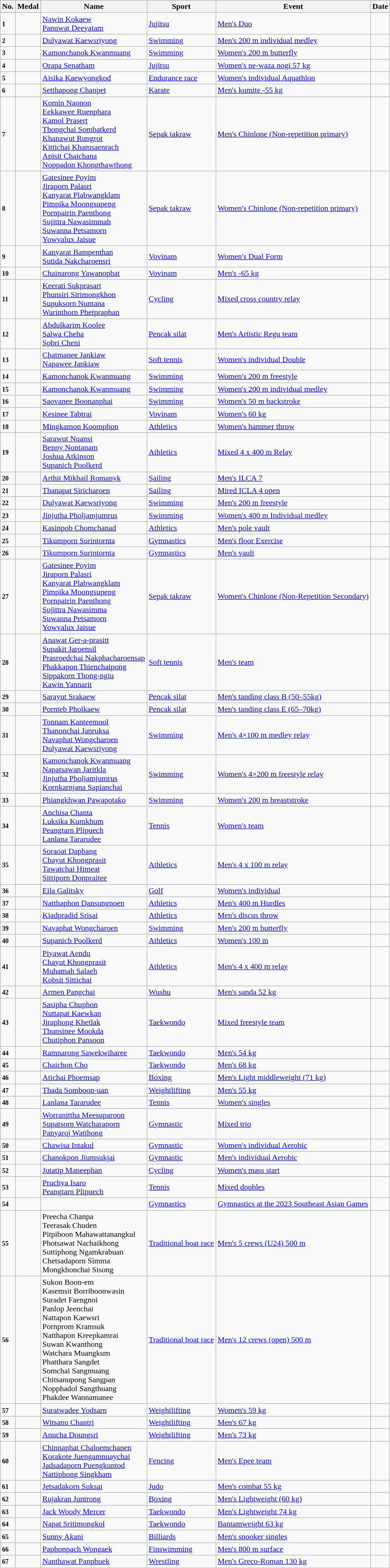<table class="wikitable sortable"  style="font-size:100%">
<tr>
<th width="10">No.</th>
<th>Medal</th>
<th>Name</th>
<th>Sport</th>
<th>Event</th>
<th>Date</th>
</tr>
<tr>
<td><small><strong>1</strong></small></td>
<td></td>
<td><a href='#'>Nawin Kokaew</a><br><a href='#'>Panuwat Deeyatam</a></td>
<td><a href='#'>Jujitsu</a></td>
<td><a href='#'>Men's Duo</a></td>
<td></td>
</tr>
<tr>
<td><small><strong>2</strong></small></td>
<td></td>
<td><a href='#'>Dulyawat Kaewsriyong</a></td>
<td><a href='#'>Swimming</a></td>
<td><a href='#'>Men's 200 m individual medley</a></td>
<td></td>
</tr>
<tr>
<td><small><strong>3</strong></small></td>
<td></td>
<td><a href='#'>Kamonchanok Kwanmuang</a></td>
<td><a href='#'>Swimming</a></td>
<td><a href='#'>Women's 200 m butterfly</a></td>
<td></td>
</tr>
<tr>
<td><small><strong>4</strong></small></td>
<td></td>
<td><a href='#'>Orapa Senatham</a></td>
<td><a href='#'>Jujitsu</a></td>
<td><a href='#'>Women's ne-waza nogi 57 kg</a></td>
<td></td>
</tr>
<tr>
<td><small><strong>5</strong></small></td>
<td></td>
<td><a href='#'>Aisika Kaewyongkod</a></td>
<td><a href='#'>Endurance race</a></td>
<td><a href='#'>Women's individual Aquathlon</a></td>
<td></td>
</tr>
<tr>
<td><small><strong>6</strong></small></td>
<td></td>
<td><a href='#'>Setthapong Chanpet</a></td>
<td><a href='#'>Karate</a></td>
<td><a href='#'>Men's kumite -55 kg</a></td>
<td></td>
</tr>
<tr>
<td><small><strong>7</strong></small></td>
<td></td>
<td><a href='#'>Komin Naonon</a><br><a href='#'>Eekkawee Ruenphara</a> <br><a href='#'>Kamol Prasert</a> <br><a href='#'>Thongchai Sombatkerd</a><br><a href='#'>Khanawut Rungrot</a><br><a href='#'>Kittichai Khamsaenrach</a> <br><a href='#'>Apisit Chaichana</a><br><a href='#'>Noppadon Khongthawthong</a></td>
<td><a href='#'>Sepak takraw</a></td>
<td><a href='#'>Men's Chinlone (Non-repetition primary)</a></td>
<td></td>
</tr>
<tr>
<td><small><strong>8</strong></small></td>
<td></td>
<td><a href='#'>Gatesinee Poyim</a><br><a href='#'>Jiraporn Palasri</a> <br><a href='#'>Kanyarat Plabwangklam</a> <br><a href='#'>Pimpika Moongsupeng</a><br><a href='#'>Pornpairin Paenthong</a><br><a href='#'>Sujittra Nawasimmah</a> <br><a href='#'>Suwanna Petsamorn</a><br><a href='#'>Yowvalux Jaisue</a></td>
<td><a href='#'>Sepak takraw</a></td>
<td><a href='#'>Women's Chinlone (Non-repetition primary)</a></td>
<td></td>
</tr>
<tr>
<td><small><strong>9</strong></small></td>
<td></td>
<td><a href='#'>Kanyarat Bampenthan</a><br><a href='#'>Sutida Nakcharoensri</a></td>
<td><a href='#'>Vovinam</a></td>
<td><a href='#'>Women's Dual Form</a></td>
<td></td>
</tr>
<tr>
<td><small><strong>10</strong></small></td>
<td></td>
<td><a href='#'>Chainarong Yawanophat</a></td>
<td><a href='#'>Vovinam</a></td>
<td><a href='#'>Men's -65 kg</a></td>
<td></td>
</tr>
<tr>
<td><small><strong>11</strong></small></td>
<td></td>
<td><a href='#'>Keerati Sukprasart</a> <br><a href='#'>Phunsiri Sirimongkhon</a><br><a href='#'>Supuksorn Nuntana</a><br><a href='#'>Warinthorn Phetpraphan</a></td>
<td><a href='#'>Cycling</a></td>
<td><a href='#'>Mixed cross country relay</a></td>
<td></td>
</tr>
<tr>
<td><small><strong>12</strong></small></td>
<td></td>
<td><a href='#'>Abdulkarim Koolee</a> <br><a href='#'>Salwa Cheha</a> <br><a href='#'>Sobri Cheni</a></td>
<td><a href='#'>Pencak silat</a></td>
<td><a href='#'>Men's Artistic Regu team</a></td>
<td></td>
</tr>
<tr>
<td><small><strong>13</strong></small></td>
<td></td>
<td><a href='#'>Chatmanee Jankiaw</a> <br><a href='#'>Napawee Jankiaw</a></td>
<td><a href='#'>Soft tennis</a></td>
<td><a href='#'>Women's individual Double</a></td>
<td></td>
</tr>
<tr>
<td><small><strong>14</strong></small></td>
<td></td>
<td><a href='#'>Kamonchanok Kwanmuang</a></td>
<td><a href='#'>Swimming</a></td>
<td><a href='#'>Women's 200 m freestyle</a></td>
<td></td>
</tr>
<tr>
<td><small><strong>15</strong></small></td>
<td></td>
<td><a href='#'>Kamonchanok Kwanmuang</a></td>
<td><a href='#'>Swimming</a></td>
<td><a href='#'>Women's 200 m individual medley</a></td>
<td></td>
</tr>
<tr>
<td><small><strong>16</strong></small></td>
<td></td>
<td><a href='#'>Saovanee Boonanphai</a></td>
<td><a href='#'>Swimming</a></td>
<td><a href='#'>Women's 50 m backstroke</a></td>
<td></td>
</tr>
<tr>
<td><small><strong>17</strong></small></td>
<td></td>
<td><a href='#'>Kesinee Tabtrai</a></td>
<td><a href='#'>Vovinam</a></td>
<td><a href='#'>Women's 60 kg</a></td>
<td></td>
</tr>
<tr>
<td><small><strong>18</strong></small></td>
<td></td>
<td><a href='#'>Mingkamon Koomphon</a></td>
<td><a href='#'>Athletics</a></td>
<td><a href='#'>Women's hammer throw</a></td>
<td></td>
</tr>
<tr>
<td><small><strong>19</strong></small></td>
<td></td>
<td><a href='#'>Sarawut Nuansi</a> <br><a href='#'>Benny Nontanam</a> <br><a href='#'>Joshua Atkinson</a> <br><a href='#'>Supanich Poolkerd</a></td>
<td><a href='#'>Athletics</a></td>
<td><a href='#'>Mixed 4 x 400 m Relay</a></td>
<td></td>
</tr>
<tr>
<td><small><strong>20</strong></small></td>
<td></td>
<td><a href='#'>Arthit Mikhail Romanyk</a></td>
<td><a href='#'>Sailing</a></td>
<td><a href='#'>Men's ILCA 7</a></td>
<td></td>
</tr>
<tr>
<td><small><strong>21</strong></small></td>
<td></td>
<td><a href='#'>Thanapat Siricharoen</a></td>
<td><a href='#'>Sailing</a></td>
<td><a href='#'>Mired ICLA 4 open</a></td>
<td></td>
</tr>
<tr>
<td><small><strong>22</strong></small></td>
<td></td>
<td><a href='#'>Dulyawat Kaewsriyong</a></td>
<td><a href='#'>Swimming</a></td>
<td><a href='#'>Men's 200 m freestyle</a></td>
<td></td>
</tr>
<tr>
<td><small><strong>23</strong></small></td>
<td></td>
<td><a href='#'>Jinjutha Pholjamjumrus</a></td>
<td><a href='#'>Swimming</a></td>
<td><a href='#'>Women's 400 m Individual medley</a></td>
<td></td>
</tr>
<tr>
<td><small><strong>24</strong></small></td>
<td></td>
<td><a href='#'>Kasinpob Chomchanad</a></td>
<td><a href='#'>Athletics</a></td>
<td><a href='#'>Men's pole vault</a></td>
<td></td>
</tr>
<tr>
<td><small><strong>25</strong></small></td>
<td></td>
<td><a href='#'>Tikumporn Surintornta</a></td>
<td><a href='#'>Gymnastics</a></td>
<td><a href='#'>Men's floor Exercise</a></td>
<td></td>
</tr>
<tr>
<td><small><strong>26</strong></small></td>
<td></td>
<td><a href='#'>Tikumporn Surintornta</a></td>
<td><a href='#'>Gymnastics</a></td>
<td><a href='#'>Men's vault</a></td>
<td></td>
</tr>
<tr>
<td><small><strong>27</strong></small></td>
<td></td>
<td><a href='#'>Gatesinee Poyim</a> <br> <a href='#'>Jiraporn Palasri</a><br>  <a href='#'>Kanyarat Plabwangklam</a>  <br> <a href='#'>Pimpika Moongsupeng</a><br>  <a href='#'>Pornpairin Paenthong</a> <br> <a href='#'>Sujittra Nawasimma</a> <br> <a href='#'>Suwanna Petsamorn</a><br><a href='#'>Yowvalux Jaisue</a></td>
<td><a href='#'>Sepak takraw</a></td>
<td><a href='#'>Women's Chinlone (Non-Repetition Secondary)</a></td>
<td></td>
</tr>
<tr>
<td><small><strong>28</strong></small></td>
<td></td>
<td><a href='#'>Anawat Ger-a-prasitt</a> <br> <a href='#'>Supakit Jaroensil</a> <br>   <a href='#'>Prasroedchai Nakphacharoensap</a><br>   <a href='#'>Phakkapon Thienchaipong</a>  <br>  <a href='#'>Sippakorn Thong-ngiu</a> <br>  <a href='#'>Kawin Yannarit</a></td>
<td><a href='#'>Soft tennis</a></td>
<td><a href='#'>Men's team</a></td>
<td></td>
</tr>
<tr>
<td><small><strong>29</strong></small></td>
<td></td>
<td><a href='#'>Sarayut Srakaew</a></td>
<td><a href='#'>Pencak silat</a></td>
<td><a href='#'>Men's tanding class B (50–55kg)</a></td>
<td></td>
</tr>
<tr>
<td><small><strong>30</strong></small></td>
<td></td>
<td><a href='#'>Pornteb Pholkaew</a></td>
<td><a href='#'>Pencak silat</a></td>
<td><a href='#'>Men's tanding class E (65–70kg)</a></td>
<td></td>
</tr>
<tr>
<td><small><strong>31</strong></small></td>
<td></td>
<td><a href='#'>Tonnam Kanteemool</a> <br> <a href='#'>Thanonchai Janruksa</a> <br> <a href='#'>Navaphat Wongcharoen</a><br>  <a href='#'>Dulyawat Kaewsriyong</a></td>
<td><a href='#'>Swimming</a></td>
<td><a href='#'>Men's 4×100 m medley relay</a></td>
<td></td>
</tr>
<tr>
<td><small><strong>32</strong></small></td>
<td></td>
<td><a href='#'>Kamonchanok Kwanmuang</a> <br>  <a href='#'>Napatsawan Jaritkla</a><br>  <a href='#'>Jinjutha Pholjamjumrus</a> <br> <a href='#'>Kornkarnjana Sapianchai</a></td>
<td><a href='#'>Swimming</a></td>
<td><a href='#'>Women's 4×200 m freestyle relay</a></td>
<td></td>
</tr>
<tr>
<td><small><strong>33</strong></small></td>
<td></td>
<td><a href='#'>Phiangkhwan Pawapotako</a></td>
<td><a href='#'>Swimming</a></td>
<td><a href='#'>Women's 200 m breaststroke</a></td>
<td></td>
</tr>
<tr>
<td><small><strong>34</strong></small></td>
<td></td>
<td><a href='#'>Anchisa Chanta</a> <br> <a href='#'>Luksika Kumkhum</a> <br> <a href='#'>Peangtarn Plipuech</a><br>  <a href='#'>Lanlana Tararudee</a></td>
<td><a href='#'>Tennis</a></td>
<td><a href='#'>Women's team</a></td>
<td></td>
</tr>
<tr>
<td><small><strong>35</strong></small></td>
<td></td>
<td><a href='#'>Soraoat Dapbang</a> <br>  <a href='#'>Chayut Khongprasit</a> <br> <a href='#'>Tawatchai Himeat</a> <br> <a href='#'>Sittiporn Donpraitee</a></td>
<td><a href='#'>Athletics</a></td>
<td><a href='#'>Men's 4 x 100 m relay</a></td>
<td></td>
</tr>
<tr>
<td><small><strong>36</strong></small></td>
<td></td>
<td><a href='#'>Eila Galitsky</a></td>
<td><a href='#'>Golf</a></td>
<td><a href='#'>Women's individual</a></td>
<td></td>
</tr>
<tr>
<td><small><strong>37</strong></small></td>
<td></td>
<td><a href='#'>Natthaphon Dansungnoen</a></td>
<td><a href='#'>Athletics</a></td>
<td><a href='#'>Men's 400 m Hurdles</a></td>
<td></td>
</tr>
<tr>
<td><small><strong>38</strong></small></td>
<td></td>
<td><a href='#'>Kiadpradid Srisai</a></td>
<td><a href='#'>Athletics</a></td>
<td><a href='#'>Men's discus throw</a></td>
<td></td>
</tr>
<tr>
<td><small><strong>39</strong></small></td>
<td></td>
<td><a href='#'>Navaphat Wongcharoen</a></td>
<td><a href='#'> Swimming</a></td>
<td><a href='#'>  Men's 200 m butterfly</a></td>
<td></td>
</tr>
<tr>
<td><small><strong>40</strong></small></td>
<td></td>
<td><a href='#'>Supanich Poolkerd</a></td>
<td><a href='#'>Athletics</a></td>
<td><a href='#'>Women's 100 m</a></td>
<td></td>
</tr>
<tr>
<td><small><strong>41</strong></small></td>
<td></td>
<td><a href='#'>Piyawat Aendu</a><br>  <a href='#'>Chayut Khongprasit</a> <br> <a href='#'>Muhamah Salaeh</a><br>  <a href='#'>Kobsit Sittichai </a></td>
<td><a href='#'>Athletics</a></td>
<td><a href='#'>Men's 4 x 400 m relay</a></td>
<td></td>
</tr>
<tr>
<td><small><strong>42</strong></small></td>
<td></td>
<td><a href='#'>Armen Pangchai</a></td>
<td><a href='#'>Wushu</a></td>
<td><a href='#'>Men's sanda 52 kg</a></td>
<td></td>
</tr>
<tr>
<td><small><strong>43</strong></small></td>
<td></td>
<td><a href='#'>Sasipha Chuphon</a><br><a href='#'>Nuttapat Kaewkan</a><br><a href='#'>Jiraphong Khetlak</a><br><a href='#'>Thunsinee Mookda</a><br><a href='#'>Chutiphon Pansoon</a></td>
<td><a href='#'>Taekwondo</a></td>
<td><a href='#'>Mixed freestyle team</a></td>
<td></td>
</tr>
<tr>
<td><small><strong>44</strong></small></td>
<td></td>
<td><a href='#'>Ramnarong Sawekwiharee</a></td>
<td><a href='#'>Taekwondo</a></td>
<td><a href='#'>Men's 54 kg</a></td>
<td></td>
</tr>
<tr>
<td><small><strong>45</strong></small></td>
<td></td>
<td><a href='#'>Chaichon Cho</a></td>
<td><a href='#'>Taekwondo</a></td>
<td><a href='#'>Men's 68 kg</a></td>
<td></td>
</tr>
<tr>
<td><small><strong>46</strong></small></td>
<td></td>
<td><a href='#'>Atichai Phoemsap</a></td>
<td><a href='#'>Boxing</a></td>
<td><a href='#'>Men's Light middleweight (71 kg)</a></td>
<td></td>
</tr>
<tr>
<td><small><strong>47</strong></small></td>
<td></td>
<td><a href='#'>Thada Somboon-uan</a></td>
<td><a href='#'>Weightlifting</a></td>
<td><a href='#'>Men's 55 kg</a></td>
<td></td>
</tr>
<tr>
<td><small><strong>48</strong></small></td>
<td></td>
<td><a href='#'>Lanlana Tararudee</a></td>
<td><a href='#'>Tennis</a></td>
<td><a href='#'>Women's singles</a></td>
<td></td>
</tr>
<tr>
<td><small><strong>49</strong></small></td>
<td></td>
<td><a href='#'>Worranittha Meesuparoon</a> <br> <a href='#'>Supatsorn Watcharaporn</a><br>  <a href='#'>Panyaroj Watthong</a></td>
<td><a href='#'>Gymnastic</a></td>
<td><a href='#'>Mixed trio</a></td>
<td></td>
</tr>
<tr>
<td><small><strong>50</strong></small></td>
<td></td>
<td><a href='#'>Chawisa Intakul</a></td>
<td><a href='#'>Gymnastic</a></td>
<td><a href='#'>Women's individual Aerobic</a></td>
<td></td>
</tr>
<tr>
<td><small><strong>51</strong></small></td>
<td></td>
<td><a href='#'>Chanokpon Jiumsukjai</a></td>
<td><a href='#'>Gymnastic</a></td>
<td><a href='#'>Men's individual Aerobic</a></td>
<td></td>
</tr>
<tr>
<td><small><strong>52</strong></small></td>
<td></td>
<td><a href='#'>Jutatip Maneephan</a></td>
<td><a href='#'>Cycling</a></td>
<td><a href='#'>Women's mass start</a></td>
<td></td>
</tr>
<tr>
<td><small><strong>53</strong></small></td>
<td></td>
<td><a href='#'>Pruchya Isaro</a><br><a href='#'>Peangtarn Plipuech</a></td>
<td><a href='#'>Tennis</a></td>
<td><a href='#'>Mixed doubles</a></td>
<td></td>
</tr>
<tr>
<td><small><strong>54</strong></small></td>
<td></td>
<td></td>
<td><a href='#'>Gymnastics</a></td>
<td><a href='#'>Gymnastics at the 2023 Southeast Asian Games</a></td>
<td></td>
</tr>
<tr>
<td><small><strong>55</strong></small></td>
<td></td>
<td>Preecha Chanpa<br>Teerasak Chuden<br>Pitpiboon Mahawattanangkul<br>Photsawat Nachaikhong<br>Suttiphong Ngamkrabuan<br>Chetsadaporn Simma<br>Mongkhonchai Sisong</td>
<td><a href='#'>Traditional boat race</a></td>
<td><a href='#'>Men's 5 crews (U24) 500 m</a></td>
<td></td>
</tr>
<tr>
<td><small><strong>56</strong></small></td>
<td></td>
<td>Sukon Boon-em<br>Kasemsit Borriboonwasin<br>Suradet Faengnoi<br>Panlop Jeenchai<br>Nattapon Kaewsri<br>Pornprom Kramsuk<br>Natthapon Kreepkamrai<br>Suwan Kwanthong<br>Watchara Muangkum<br>Phatthara Sangdet<br>Somchai Sangmuang<br>Chitsanupong Sangpan<br>Nopphadol Sangthuang<br>Phakdee Wannamanee</td>
<td><a href='#'>Traditional boat race</a></td>
<td><a href='#'>Men's 12 crews (open) 500 m</a></td>
<td></td>
</tr>
<tr>
<td><small><strong>57</strong></small></td>
<td></td>
<td><a href='#'>Suratwadee Yodsarn</a></td>
<td><a href='#'>Weightlifting</a></td>
<td><a href='#'>Women's 59 kg</a></td>
<td></td>
</tr>
<tr>
<td><small><strong>58</strong></small></td>
<td></td>
<td><a href='#'>Witsanu Chantri</a></td>
<td><a href='#'>Weightlifting</a></td>
<td><a href='#'>Men's 67 kg</a></td>
<td></td>
</tr>
<tr>
<td><small><strong>59</strong></small></td>
<td></td>
<td><a href='#'>Anucha Doungsri</a></td>
<td><a href='#'>Weightlifting</a></td>
<td><a href='#'>Men's 73 kg</a></td>
<td></td>
</tr>
<tr>
<td><small><strong>60</strong></small></td>
<td></td>
<td><a href='#'>Chinnaphat Chaloemchanen</a><br><a href='#'>Korakote Juengamnuaychai</a><br><a href='#'>Jadsadaporn Puengkuntod</a><br><a href='#'>Nattiphong Singkham</a></td>
<td><a href='#'>Fencing</a></td>
<td><a href='#'>Men's Epee team</a></td>
<td></td>
</tr>
<tr>
<td><small><strong>61</strong></small></td>
<td></td>
<td><a href='#'>Jetsadakorn Suksai</a></td>
<td><a href='#'>Judo</a></td>
<td><a href='#'>Men's combat 55 kg</a></td>
<td></td>
</tr>
<tr>
<td><small><strong>62</strong></small></td>
<td></td>
<td><a href='#'>Rujakran Juntrong</a></td>
<td><a href='#'>Boxing</a></td>
<td><a href='#'>Men's Lightweight (60 kg)</a></td>
<td></td>
</tr>
<tr>
<td><small><strong>63</strong></small></td>
<td></td>
<td><a href='#'>Jack Woody Mercer</a></td>
<td><a href='#'>Taekwondo</a></td>
<td><a href='#'>Men's Lightweight 74 kg</a></td>
<td></td>
</tr>
<tr>
<td><small><strong>64</strong></small></td>
<td></td>
<td><a href='#'>Napat Sritimongkol</a></td>
<td><a href='#'>Taekwondo</a></td>
<td><a href='#'>Bantamweight 63 kg</a></td>
<td></td>
</tr>
<tr>
<td><small><strong>65</strong></small></td>
<td></td>
<td><a href='#'>Sunny Akani</a></td>
<td><a href='#'>Billiards</a></td>
<td><a href='#'>Men's snooker singles</a></td>
<td></td>
</tr>
<tr>
<td><small><strong>66</strong></small></td>
<td></td>
<td><a href='#'>Paphonpach Wongaek</a></td>
<td><a href='#'>Finswimming</a></td>
<td><a href='#'>Men's 800 m surface</a></td>
<td></td>
</tr>
<tr>
<td><small><strong>67</strong></small></td>
<td></td>
<td><a href='#'>Nanthawat Panphuek</a></td>
<td><a href='#'>Wrestling</a></td>
<td><a href='#'>Men's Greco-Roman 130 kg</a></td>
<td></td>
</tr>
</table>
